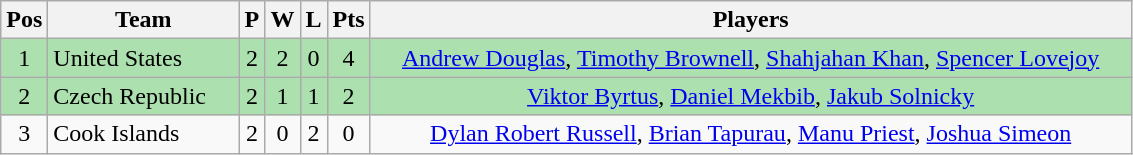<table class="wikitable" style="font-size: 100%">
<tr>
<th width=20>Pos</th>
<th width=120>Team</th>
<th width=10>P</th>
<th width=10>W</th>
<th width=10>L</th>
<th width=20>Pts</th>
<th width=500>Players</th>
</tr>
<tr align=center style="background:#ACE1AF;">
<td>1</td>
<td align="left">United States</td>
<td>2</td>
<td>2</td>
<td>0</td>
<td>4</td>
<td><a href='#'>Andrew Douglas</a>, <a href='#'>Timothy Brownell</a>, <a href='#'>Shahjahan Khan</a>, <a href='#'>Spencer Lovejoy</a></td>
</tr>
<tr align=center style="background:#ACE1AF;">
<td>2</td>
<td align="left">Czech Republic</td>
<td>2</td>
<td>1</td>
<td>1</td>
<td>2</td>
<td><a href='#'>Viktor Byrtus</a>, <a href='#'>Daniel Mekbib</a>, <a href='#'>Jakub Solnicky</a></td>
</tr>
<tr align=center>
<td>3</td>
<td align="left">Cook Islands</td>
<td>2</td>
<td>0</td>
<td>2</td>
<td>0</td>
<td><a href='#'>Dylan Robert Russell</a>, <a href='#'>Brian Tapurau</a>, <a href='#'>Manu Priest</a>, <a href='#'>Joshua Simeon</a></td>
</tr>
</table>
